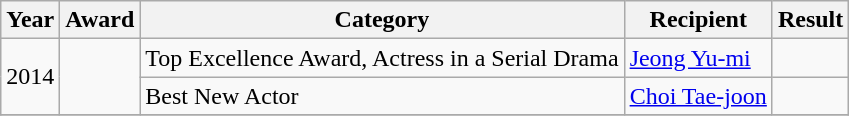<table class="wikitable">
<tr>
<th>Year</th>
<th>Award</th>
<th>Category</th>
<th>Recipient</th>
<th>Result</th>
</tr>
<tr>
<td rowspan=2>2014</td>
<td rowspan=2></td>
<td>Top Excellence Award, Actress in a Serial Drama</td>
<td><a href='#'>Jeong Yu-mi</a></td>
<td></td>
</tr>
<tr>
<td>Best New Actor</td>
<td><a href='#'>Choi Tae-joon</a></td>
<td></td>
</tr>
<tr>
</tr>
</table>
